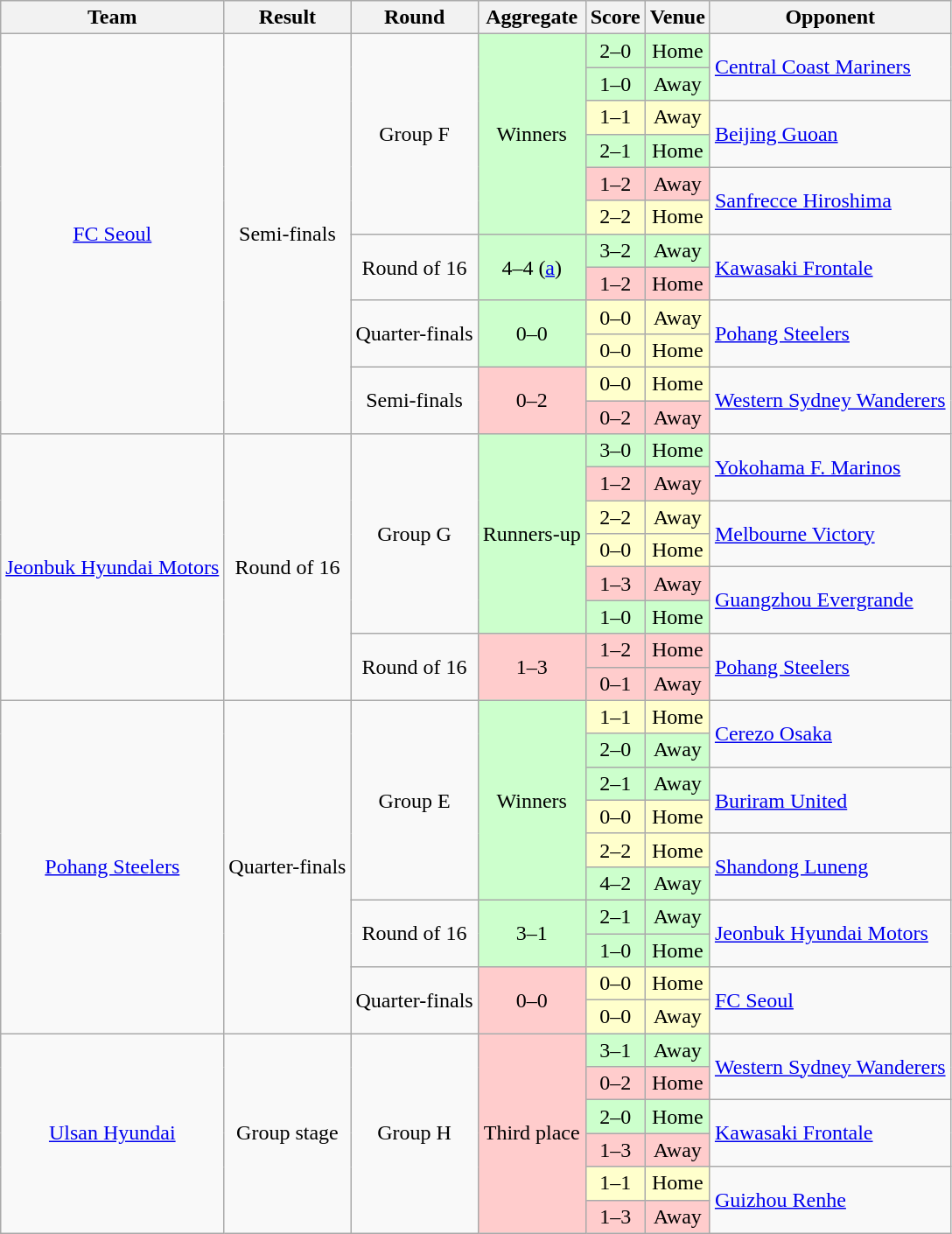<table class="wikitable" style="text-align:center;">
<tr>
<th>Team</th>
<th>Result</th>
<th>Round</th>
<th>Aggregate</th>
<th>Score</th>
<th>Venue</th>
<th>Opponent</th>
</tr>
<tr>
<td rowspan="12"><a href='#'>FC Seoul</a></td>
<td rowspan="12">Semi-finals</td>
<td rowspan="6">Group F</td>
<td rowspan="6" bgcolor="#cfc">Winners</td>
<td bgcolor="#cfc">2–0</td>
<td bgcolor="#cfc">Home</td>
<td rowspan="2" align="left"> <a href='#'>Central Coast Mariners</a></td>
</tr>
<tr>
<td bgcolor="#cfc">1–0</td>
<td bgcolor="#cfc">Away</td>
</tr>
<tr>
<td bgcolor="#ffc">1–1</td>
<td bgcolor="#ffc">Away</td>
<td rowspan="2" align="left"> <a href='#'>Beijing Guoan</a></td>
</tr>
<tr>
<td bgcolor="#cfc">2–1</td>
<td bgcolor="#cfc">Home</td>
</tr>
<tr>
<td bgcolor="#fcc">1–2</td>
<td bgcolor="#fcc">Away</td>
<td rowspan="2" align="left"> <a href='#'>Sanfrecce Hiroshima</a></td>
</tr>
<tr>
<td bgcolor="#ffc">2–2</td>
<td bgcolor="#ffc">Home</td>
</tr>
<tr>
<td rowspan="2">Round of 16</td>
<td rowspan="2" bgcolor="#cfc">4–4 (<a href='#'>a</a>)</td>
<td bgcolor="#cfc">3–2</td>
<td bgcolor="#cfc">Away</td>
<td rowspan="2" align="left"> <a href='#'>Kawasaki Frontale</a></td>
</tr>
<tr>
<td bgcolor="#fcc">1–2</td>
<td bgcolor="#fcc">Home</td>
</tr>
<tr>
<td rowspan="2">Quarter-finals</td>
<td rowspan="2" bgcolor="#cfc">0–0 </td>
<td bgcolor="#ffc">0–0</td>
<td bgcolor="#ffc">Away</td>
<td rowspan="2" align="left"> <a href='#'>Pohang Steelers</a></td>
</tr>
<tr>
<td bgcolor="#ffc">0–0 </td>
<td bgcolor="#ffc">Home</td>
</tr>
<tr>
<td rowspan="2">Semi-finals</td>
<td rowspan="2" bgcolor="#fcc">0–2</td>
<td bgcolor="#ffc">0–0</td>
<td bgcolor="#ffc">Home</td>
<td rowspan="2" align="left"> <a href='#'>Western Sydney Wanderers</a></td>
</tr>
<tr>
<td bgcolor="#fcc">0–2</td>
<td bgcolor="#fcc">Away</td>
</tr>
<tr>
<td rowspan="8"><a href='#'>Jeonbuk Hyundai Motors</a></td>
<td rowspan="8">Round of 16</td>
<td rowspan="6">Group G</td>
<td rowspan="6" bgcolor="#cfc">Runners-up</td>
<td bgcolor="#cfc">3–0</td>
<td bgcolor="#cfc">Home</td>
<td rowspan="2" align="left"> <a href='#'>Yokohama F. Marinos</a></td>
</tr>
<tr>
<td bgcolor="#fcc">1–2</td>
<td bgcolor="#fcc">Away</td>
</tr>
<tr>
<td bgcolor="#ffc">2–2</td>
<td bgcolor="#ffc">Away</td>
<td rowspan="2" align="left"> <a href='#'>Melbourne Victory</a></td>
</tr>
<tr>
<td bgcolor="#ffc">0–0</td>
<td bgcolor="#ffc">Home</td>
</tr>
<tr>
<td bgcolor="#fcc">1–3</td>
<td bgcolor="#fcc">Away</td>
<td rowspan="2" align="left"> <a href='#'>Guangzhou Evergrande</a></td>
</tr>
<tr>
<td bgcolor="#cfc">1–0</td>
<td bgcolor="#cfc">Home</td>
</tr>
<tr>
<td rowspan="2">Round of 16</td>
<td rowspan="2" bgcolor="#fcc">1–3</td>
<td bgcolor="#fcc">1–2</td>
<td bgcolor="#fcc">Home</td>
<td rowspan="2" align="left"> <a href='#'>Pohang Steelers</a></td>
</tr>
<tr>
<td bgcolor="#fcc">0–1</td>
<td bgcolor="#fcc">Away</td>
</tr>
<tr>
<td rowspan="10"><a href='#'>Pohang Steelers</a></td>
<td rowspan="10">Quarter-finals</td>
<td rowspan="6">Group E</td>
<td rowspan="6" bgcolor="#cfc">Winners</td>
<td bgcolor="#ffc">1–1</td>
<td bgcolor="#ffc">Home</td>
<td rowspan="2" align="left"> <a href='#'>Cerezo Osaka</a></td>
</tr>
<tr>
<td bgcolor="#cfc">2–0</td>
<td bgcolor="#cfc">Away</td>
</tr>
<tr>
<td bgcolor="#cfc">2–1</td>
<td bgcolor="#cfc">Away</td>
<td rowspan="2" align="left"> <a href='#'>Buriram United</a></td>
</tr>
<tr>
<td bgcolor="#ffc">0–0</td>
<td bgcolor="#ffc">Home</td>
</tr>
<tr>
<td bgcolor="#ffc">2–2</td>
<td bgcolor="#ffc">Home</td>
<td rowspan="2" align="left"> <a href='#'>Shandong Luneng</a></td>
</tr>
<tr>
<td bgcolor="#cfc">4–2</td>
<td bgcolor="#cfc">Away</td>
</tr>
<tr>
<td rowspan="2">Round of 16</td>
<td rowspan="2" bgcolor="#cfc">3–1</td>
<td bgcolor="#cfc">2–1</td>
<td bgcolor="#cfc">Away</td>
<td rowspan="2" align="left"> <a href='#'>Jeonbuk Hyundai Motors</a></td>
</tr>
<tr>
<td bgcolor="#cfc">1–0</td>
<td bgcolor="#cfc">Home</td>
</tr>
<tr>
<td rowspan="2">Quarter-finals</td>
<td rowspan="2" bgcolor="#fcc">0–0 </td>
<td bgcolor="#ffc">0–0</td>
<td bgcolor="#ffc">Home</td>
<td rowspan="2" align="left"> <a href='#'>FC Seoul</a></td>
</tr>
<tr>
<td bgcolor="#ffc">0–0 </td>
<td bgcolor="#ffc">Away</td>
</tr>
<tr>
<td rowspan="6"><a href='#'>Ulsan Hyundai</a></td>
<td rowspan="6">Group stage</td>
<td rowspan="6">Group H</td>
<td rowspan="6" bgcolor="#fcc">Third place</td>
<td bgcolor="#cfc">3–1</td>
<td bgcolor="#cfc">Away</td>
<td rowspan="2" align="left"> <a href='#'>Western Sydney Wanderers</a></td>
</tr>
<tr>
<td bgcolor="#fcc">0–2</td>
<td bgcolor="#fcc">Home</td>
</tr>
<tr>
<td bgcolor="#cfc">2–0</td>
<td bgcolor="#cfc">Home</td>
<td rowspan="2" align="left"> <a href='#'>Kawasaki Frontale</a></td>
</tr>
<tr>
<td bgcolor="#fcc">1–3</td>
<td bgcolor="#fcc">Away</td>
</tr>
<tr>
<td bgcolor="#ffc">1–1</td>
<td bgcolor="#ffc">Home</td>
<td rowspan="2" align="left"> <a href='#'>Guizhou Renhe</a></td>
</tr>
<tr>
<td bgcolor="#fcc">1–3</td>
<td bgcolor="#fcc">Away</td>
</tr>
</table>
